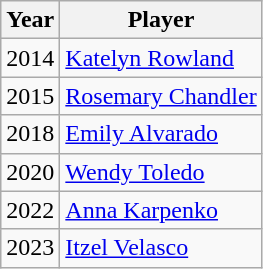<table class="wikitable">
<tr>
<th>Year</th>
<th>Player</th>
</tr>
<tr>
<td>2014</td>
<td> <a href='#'>Katelyn Rowland</a></td>
</tr>
<tr>
<td>2015</td>
<td> <a href='#'>Rosemary Chandler</a></td>
</tr>
<tr>
<td>2018</td>
<td> <a href='#'>Emily Alvarado</a></td>
</tr>
<tr>
<td>2020</td>
<td> <a href='#'>Wendy Toledo</a></td>
</tr>
<tr>
<td>2022</td>
<td> <a href='#'>Anna Karpenko</a></td>
</tr>
<tr>
<td>2023</td>
<td> <a href='#'>Itzel Velasco</a></td>
</tr>
</table>
